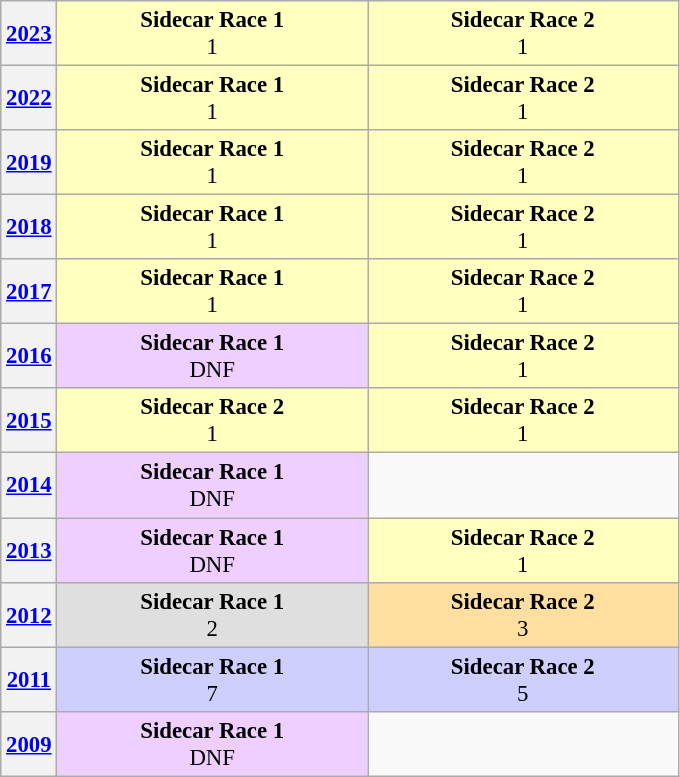<table class="wikitable" style="font-size: 95%;">
<tr>
<th><a href='#'>2023</a></th>
<td style="text-align:center; background:#ffffbf; width:150pt;"><strong>Sidecar Race 1</strong><br>1</td>
<td style="text-align:center; background:#ffffbf; width:150pt;"><strong>Sidecar Race 2</strong><br>1</td>
</tr>
<tr>
<th><a href='#'>2022</a></th>
<td style="text-align:center; background:#ffffbf; width:150pt;"><strong>Sidecar Race 1</strong><br>1</td>
<td style="text-align:center; background:#ffffbf; width:150pt;"><strong>Sidecar Race 2</strong><br>1</td>
</tr>
<tr>
<th><a href='#'>2019</a></th>
<td style="text-align:center; background:#ffffbf; width:150pt;"><strong>Sidecar Race 1</strong><br>1</td>
<td style="text-align:center; background:#ffffbf; width:150pt;"><strong>Sidecar Race 2</strong><br>1</td>
</tr>
<tr>
<th><a href='#'>2018</a></th>
<td style="text-align:center; background:#ffffbf; width:150pt;"><strong>Sidecar Race 1</strong><br>1</td>
<td style="text-align:center; background:#ffffbf; width:150pt;"><strong>Sidecar Race 2</strong><br>1</td>
</tr>
<tr>
<th><a href='#'>2017</a></th>
<td style="text-align:center; background:#ffffbf; width:150pt;"><strong>Sidecar Race 1</strong><br>1</td>
<td style="text-align:center; background:#ffffbf; width:150pt;"><strong>Sidecar Race 2</strong><br>1</td>
</tr>
<tr>
<th><a href='#'>2016</a></th>
<td style="text-align:center; background:#efcfff; width:150pt;"><strong>Sidecar Race 1</strong><br>DNF</td>
<td style="text-align:center; background:#ffffbf; width:150pt;"><strong>Sidecar Race 2</strong><br>1</td>
</tr>
<tr>
<th><a href='#'>2015</a></th>
<td style="text-align:center; background:#ffffbf; width:150pt;"><strong>Sidecar Race 2</strong><br>1</td>
<td style="text-align:center; background:#ffffbf; width:150pt;"><strong>Sidecar Race 2</strong><br>1</td>
</tr>
<tr>
<th><a href='#'>2014</a></th>
<td style="text-align:center; background:#efcfff; width:150pt;"><strong>Sidecar Race 1</strong><br>DNF</td>
<td></td>
</tr>
<tr>
<th><a href='#'>2013</a></th>
<td style="text-align:center; background:#efcfff; width:150pt;"><strong>Sidecar Race 1</strong><br>DNF</td>
<td style="text-align:center; background:#ffffbf; width:150pt;"><strong>Sidecar Race 2</strong><br>1</td>
</tr>
<tr>
<th><a href='#'>2012</a></th>
<td style="text-align:center; background:#dfdfdf; width:150pt;"><strong>Sidecar Race 1</strong><br>2</td>
<td style="text-align:center; background:#ffdf9f; width:150pt;"><strong>Sidecar Race 2</strong><br>3</td>
</tr>
<tr>
<th><a href='#'>2011</a></th>
<td style="text-align:center; background:#cfcfff; width:150pt;"><strong>Sidecar Race 1</strong><br>7</td>
<td style="text-align:center; background:#cfcfff; width:150pt;"><strong>Sidecar Race 2</strong><br>5</td>
</tr>
<tr>
<th><a href='#'>2009</a></th>
<td style="text-align:center; background:#efcfff; width:150pt;"><strong>Sidecar Race 1</strong><br>DNF</td>
<td></td>
</tr>
</table>
